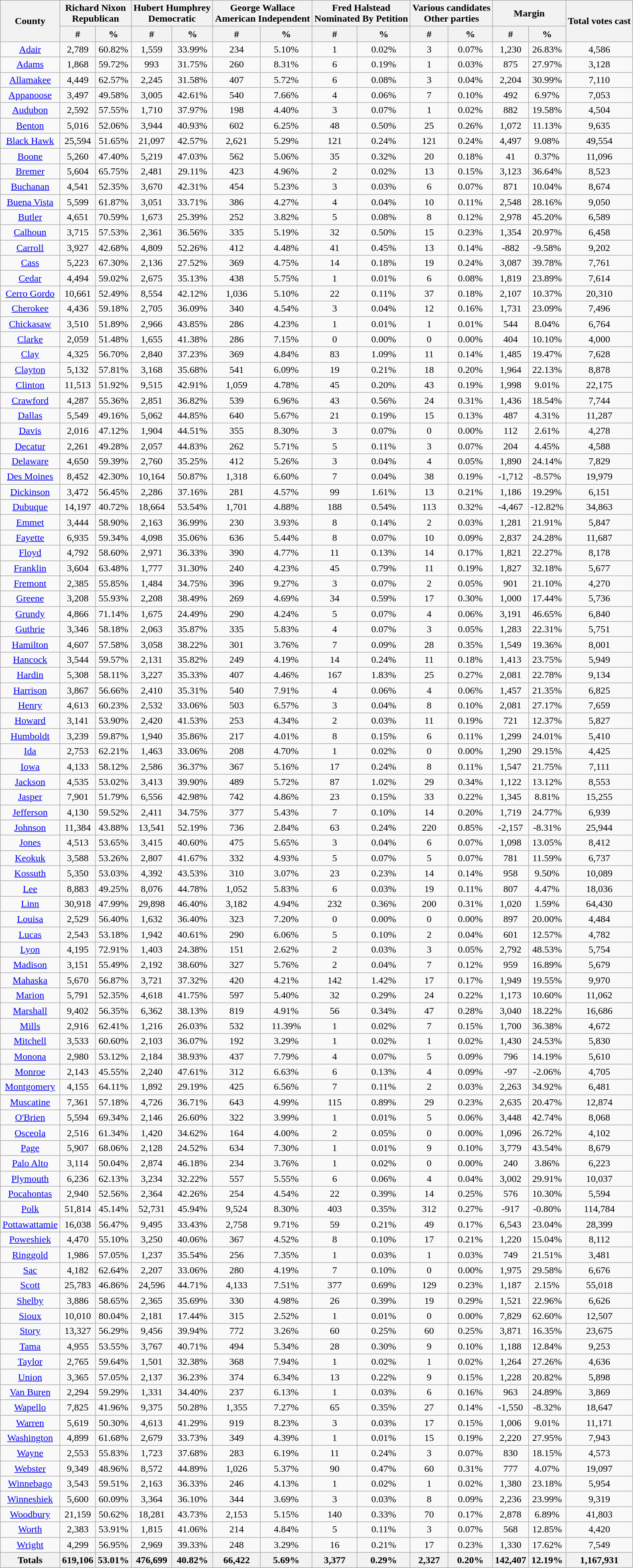<table class="wikitable sortable" style="text-align:center">
<tr>
<th style="text-align:center;" rowspan="2">County</th>
<th style="text-align:center;" colspan="2">Richard Nixon<br>Republican</th>
<th style="text-align:center;" colspan="2">Hubert Humphrey<br>Democratic</th>
<th style="text-align:center;" colspan="2">George Wallace<br>American Independent</th>
<th style="text-align:center;" colspan="2">Fred Halstead<br>Nominated By Petition</th>
<th style="text-align:center;" colspan="2">Various candidates<br>Other parties</th>
<th style="text-align:center;" colspan="2">Margin</th>
<th style="text-align:center;" rowspan="2">Total votes cast</th>
</tr>
<tr>
<th data-sort-type="number">#</th>
<th data-sort-type="number">%</th>
<th data-sort-type="number">#</th>
<th data-sort-type="number">%</th>
<th data-sort-type="number">#</th>
<th data-sort-type="number">%</th>
<th data-sort-type="number">#</th>
<th data-sort-type="number">%</th>
<th data-sort-type="number">#</th>
<th data-sort-type="number">%</th>
<th data-sort-type="number">#</th>
<th data-sort-type="number">%</th>
</tr>
<tr style="text-align:center;">
<td><a href='#'>Adair</a></td>
<td>2,789</td>
<td>60.82%</td>
<td>1,559</td>
<td>33.99%</td>
<td>234</td>
<td>5.10%</td>
<td>1</td>
<td>0.02%</td>
<td>3</td>
<td>0.07%</td>
<td>1,230</td>
<td>26.83%</td>
<td>4,586</td>
</tr>
<tr style="text-align:center;">
<td><a href='#'>Adams</a></td>
<td>1,868</td>
<td>59.72%</td>
<td>993</td>
<td>31.75%</td>
<td>260</td>
<td>8.31%</td>
<td>6</td>
<td>0.19%</td>
<td>1</td>
<td>0.03%</td>
<td>875</td>
<td>27.97%</td>
<td>3,128</td>
</tr>
<tr style="text-align:center;">
<td><a href='#'>Allamakee</a></td>
<td>4,449</td>
<td>62.57%</td>
<td>2,245</td>
<td>31.58%</td>
<td>407</td>
<td>5.72%</td>
<td>6</td>
<td>0.08%</td>
<td>3</td>
<td>0.04%</td>
<td>2,204</td>
<td>30.99%</td>
<td>7,110</td>
</tr>
<tr style="text-align:center;">
<td><a href='#'>Appanoose</a></td>
<td>3,497</td>
<td>49.58%</td>
<td>3,005</td>
<td>42.61%</td>
<td>540</td>
<td>7.66%</td>
<td>4</td>
<td>0.06%</td>
<td>7</td>
<td>0.10%</td>
<td>492</td>
<td>6.97%</td>
<td>7,053</td>
</tr>
<tr style="text-align:center;">
<td><a href='#'>Audubon</a></td>
<td>2,592</td>
<td>57.55%</td>
<td>1,710</td>
<td>37.97%</td>
<td>198</td>
<td>4.40%</td>
<td>3</td>
<td>0.07%</td>
<td>1</td>
<td>0.02%</td>
<td>882</td>
<td>19.58%</td>
<td>4,504</td>
</tr>
<tr style="text-align:center;">
<td><a href='#'>Benton</a></td>
<td>5,016</td>
<td>52.06%</td>
<td>3,944</td>
<td>40.93%</td>
<td>602</td>
<td>6.25%</td>
<td>48</td>
<td>0.50%</td>
<td>25</td>
<td>0.26%</td>
<td>1,072</td>
<td>11.13%</td>
<td>9,635</td>
</tr>
<tr style="text-align:center;">
<td><a href='#'>Black Hawk</a></td>
<td>25,594</td>
<td>51.65%</td>
<td>21,097</td>
<td>42.57%</td>
<td>2,621</td>
<td>5.29%</td>
<td>121</td>
<td>0.24%</td>
<td>121</td>
<td>0.24%</td>
<td>4,497</td>
<td>9.08%</td>
<td>49,554</td>
</tr>
<tr style="text-align:center;">
<td><a href='#'>Boone</a></td>
<td>5,260</td>
<td>47.40%</td>
<td>5,219</td>
<td>47.03%</td>
<td>562</td>
<td>5.06%</td>
<td>35</td>
<td>0.32%</td>
<td>20</td>
<td>0.18%</td>
<td>41</td>
<td>0.37%</td>
<td>11,096</td>
</tr>
<tr style="text-align:center;">
<td><a href='#'>Bremer</a></td>
<td>5,604</td>
<td>65.75%</td>
<td>2,481</td>
<td>29.11%</td>
<td>423</td>
<td>4.96%</td>
<td>2</td>
<td>0.02%</td>
<td>13</td>
<td>0.15%</td>
<td>3,123</td>
<td>36.64%</td>
<td>8,523</td>
</tr>
<tr style="text-align:center;">
<td><a href='#'>Buchanan</a></td>
<td>4,541</td>
<td>52.35%</td>
<td>3,670</td>
<td>42.31%</td>
<td>454</td>
<td>5.23%</td>
<td>3</td>
<td>0.03%</td>
<td>6</td>
<td>0.07%</td>
<td>871</td>
<td>10.04%</td>
<td>8,674</td>
</tr>
<tr style="text-align:center;">
<td><a href='#'>Buena Vista</a></td>
<td>5,599</td>
<td>61.87%</td>
<td>3,051</td>
<td>33.71%</td>
<td>386</td>
<td>4.27%</td>
<td>4</td>
<td>0.04%</td>
<td>10</td>
<td>0.11%</td>
<td>2,548</td>
<td>28.16%</td>
<td>9,050</td>
</tr>
<tr style="text-align:center;">
<td><a href='#'>Butler</a></td>
<td>4,651</td>
<td>70.59%</td>
<td>1,673</td>
<td>25.39%</td>
<td>252</td>
<td>3.82%</td>
<td>5</td>
<td>0.08%</td>
<td>8</td>
<td>0.12%</td>
<td>2,978</td>
<td>45.20%</td>
<td>6,589</td>
</tr>
<tr style="text-align:center;">
<td><a href='#'>Calhoun</a></td>
<td>3,715</td>
<td>57.53%</td>
<td>2,361</td>
<td>36.56%</td>
<td>335</td>
<td>5.19%</td>
<td>32</td>
<td>0.50%</td>
<td>15</td>
<td>0.23%</td>
<td>1,354</td>
<td>20.97%</td>
<td>6,458</td>
</tr>
<tr style="text-align:center;">
<td><a href='#'>Carroll</a></td>
<td>3,927</td>
<td>42.68%</td>
<td>4,809</td>
<td>52.26%</td>
<td>412</td>
<td>4.48%</td>
<td>41</td>
<td>0.45%</td>
<td>13</td>
<td>0.14%</td>
<td>-882</td>
<td>-9.58%</td>
<td>9,202</td>
</tr>
<tr style="text-align:center;">
<td><a href='#'>Cass</a></td>
<td>5,223</td>
<td>67.30%</td>
<td>2,136</td>
<td>27.52%</td>
<td>369</td>
<td>4.75%</td>
<td>14</td>
<td>0.18%</td>
<td>19</td>
<td>0.24%</td>
<td>3,087</td>
<td>39.78%</td>
<td>7,761</td>
</tr>
<tr style="text-align:center;">
<td><a href='#'>Cedar</a></td>
<td>4,494</td>
<td>59.02%</td>
<td>2,675</td>
<td>35.13%</td>
<td>438</td>
<td>5.75%</td>
<td>1</td>
<td>0.01%</td>
<td>6</td>
<td>0.08%</td>
<td>1,819</td>
<td>23.89%</td>
<td>7,614</td>
</tr>
<tr style="text-align:center;">
<td><a href='#'>Cerro Gordo</a></td>
<td>10,661</td>
<td>52.49%</td>
<td>8,554</td>
<td>42.12%</td>
<td>1,036</td>
<td>5.10%</td>
<td>22</td>
<td>0.11%</td>
<td>37</td>
<td>0.18%</td>
<td>2,107</td>
<td>10.37%</td>
<td>20,310</td>
</tr>
<tr style="text-align:center;">
<td><a href='#'>Cherokee</a></td>
<td>4,436</td>
<td>59.18%</td>
<td>2,705</td>
<td>36.09%</td>
<td>340</td>
<td>4.54%</td>
<td>3</td>
<td>0.04%</td>
<td>12</td>
<td>0.16%</td>
<td>1,731</td>
<td>23.09%</td>
<td>7,496</td>
</tr>
<tr style="text-align:center;">
<td><a href='#'>Chickasaw</a></td>
<td>3,510</td>
<td>51.89%</td>
<td>2,966</td>
<td>43.85%</td>
<td>286</td>
<td>4.23%</td>
<td>1</td>
<td>0.01%</td>
<td>1</td>
<td>0.01%</td>
<td>544</td>
<td>8.04%</td>
<td>6,764</td>
</tr>
<tr style="text-align:center;">
<td><a href='#'>Clarke</a></td>
<td>2,059</td>
<td>51.48%</td>
<td>1,655</td>
<td>41.38%</td>
<td>286</td>
<td>7.15%</td>
<td>0</td>
<td>0.00%</td>
<td>0</td>
<td>0.00%</td>
<td>404</td>
<td>10.10%</td>
<td>4,000</td>
</tr>
<tr style="text-align:center;">
<td><a href='#'>Clay</a></td>
<td>4,325</td>
<td>56.70%</td>
<td>2,840</td>
<td>37.23%</td>
<td>369</td>
<td>4.84%</td>
<td>83</td>
<td>1.09%</td>
<td>11</td>
<td>0.14%</td>
<td>1,485</td>
<td>19.47%</td>
<td>7,628</td>
</tr>
<tr style="text-align:center;">
<td><a href='#'>Clayton</a></td>
<td>5,132</td>
<td>57.81%</td>
<td>3,168</td>
<td>35.68%</td>
<td>541</td>
<td>6.09%</td>
<td>19</td>
<td>0.21%</td>
<td>18</td>
<td>0.20%</td>
<td>1,964</td>
<td>22.13%</td>
<td>8,878</td>
</tr>
<tr style="text-align:center;">
<td><a href='#'>Clinton</a></td>
<td>11,513</td>
<td>51.92%</td>
<td>9,515</td>
<td>42.91%</td>
<td>1,059</td>
<td>4.78%</td>
<td>45</td>
<td>0.20%</td>
<td>43</td>
<td>0.19%</td>
<td>1,998</td>
<td>9.01%</td>
<td>22,175</td>
</tr>
<tr style="text-align:center;">
<td><a href='#'>Crawford</a></td>
<td>4,287</td>
<td>55.36%</td>
<td>2,851</td>
<td>36.82%</td>
<td>539</td>
<td>6.96%</td>
<td>43</td>
<td>0.56%</td>
<td>24</td>
<td>0.31%</td>
<td>1,436</td>
<td>18.54%</td>
<td>7,744</td>
</tr>
<tr style="text-align:center;">
<td><a href='#'>Dallas</a></td>
<td>5,549</td>
<td>49.16%</td>
<td>5,062</td>
<td>44.85%</td>
<td>640</td>
<td>5.67%</td>
<td>21</td>
<td>0.19%</td>
<td>15</td>
<td>0.13%</td>
<td>487</td>
<td>4.31%</td>
<td>11,287</td>
</tr>
<tr style="text-align:center;">
<td><a href='#'>Davis</a></td>
<td>2,016</td>
<td>47.12%</td>
<td>1,904</td>
<td>44.51%</td>
<td>355</td>
<td>8.30%</td>
<td>3</td>
<td>0.07%</td>
<td>0</td>
<td>0.00%</td>
<td>112</td>
<td>2.61%</td>
<td>4,278</td>
</tr>
<tr style="text-align:center;">
<td><a href='#'>Decatur</a></td>
<td>2,261</td>
<td>49.28%</td>
<td>2,057</td>
<td>44.83%</td>
<td>262</td>
<td>5.71%</td>
<td>5</td>
<td>0.11%</td>
<td>3</td>
<td>0.07%</td>
<td>204</td>
<td>4.45%</td>
<td>4,588</td>
</tr>
<tr style="text-align:center;">
<td><a href='#'>Delaware</a></td>
<td>4,650</td>
<td>59.39%</td>
<td>2,760</td>
<td>35.25%</td>
<td>412</td>
<td>5.26%</td>
<td>3</td>
<td>0.04%</td>
<td>4</td>
<td>0.05%</td>
<td>1,890</td>
<td>24.14%</td>
<td>7,829</td>
</tr>
<tr style="text-align:center;">
<td><a href='#'>Des Moines</a></td>
<td>8,452</td>
<td>42.30%</td>
<td>10,164</td>
<td>50.87%</td>
<td>1,318</td>
<td>6.60%</td>
<td>7</td>
<td>0.04%</td>
<td>38</td>
<td>0.19%</td>
<td>-1,712</td>
<td>-8.57%</td>
<td>19,979</td>
</tr>
<tr style="text-align:center;">
<td><a href='#'>Dickinson</a></td>
<td>3,472</td>
<td>56.45%</td>
<td>2,286</td>
<td>37.16%</td>
<td>281</td>
<td>4.57%</td>
<td>99</td>
<td>1.61%</td>
<td>13</td>
<td>0.21%</td>
<td>1,186</td>
<td>19.29%</td>
<td>6,151</td>
</tr>
<tr style="text-align:center;">
<td><a href='#'>Dubuque</a></td>
<td>14,197</td>
<td>40.72%</td>
<td>18,664</td>
<td>53.54%</td>
<td>1,701</td>
<td>4.88%</td>
<td>188</td>
<td>0.54%</td>
<td>113</td>
<td>0.32%</td>
<td>-4,467</td>
<td>-12.82%</td>
<td>34,863</td>
</tr>
<tr style="text-align:center;">
<td><a href='#'>Emmet</a></td>
<td>3,444</td>
<td>58.90%</td>
<td>2,163</td>
<td>36.99%</td>
<td>230</td>
<td>3.93%</td>
<td>8</td>
<td>0.14%</td>
<td>2</td>
<td>0.03%</td>
<td>1,281</td>
<td>21.91%</td>
<td>5,847</td>
</tr>
<tr style="text-align:center;">
<td><a href='#'>Fayette</a></td>
<td>6,935</td>
<td>59.34%</td>
<td>4,098</td>
<td>35.06%</td>
<td>636</td>
<td>5.44%</td>
<td>8</td>
<td>0.07%</td>
<td>10</td>
<td>0.09%</td>
<td>2,837</td>
<td>24.28%</td>
<td>11,687</td>
</tr>
<tr style="text-align:center;">
<td><a href='#'>Floyd</a></td>
<td>4,792</td>
<td>58.60%</td>
<td>2,971</td>
<td>36.33%</td>
<td>390</td>
<td>4.77%</td>
<td>11</td>
<td>0.13%</td>
<td>14</td>
<td>0.17%</td>
<td>1,821</td>
<td>22.27%</td>
<td>8,178</td>
</tr>
<tr style="text-align:center;">
<td><a href='#'>Franklin</a></td>
<td>3,604</td>
<td>63.48%</td>
<td>1,777</td>
<td>31.30%</td>
<td>240</td>
<td>4.23%</td>
<td>45</td>
<td>0.79%</td>
<td>11</td>
<td>0.19%</td>
<td>1,827</td>
<td>32.18%</td>
<td>5,677</td>
</tr>
<tr style="text-align:center;">
<td><a href='#'>Fremont</a></td>
<td>2,385</td>
<td>55.85%</td>
<td>1,484</td>
<td>34.75%</td>
<td>396</td>
<td>9.27%</td>
<td>3</td>
<td>0.07%</td>
<td>2</td>
<td>0.05%</td>
<td>901</td>
<td>21.10%</td>
<td>4,270</td>
</tr>
<tr style="text-align:center;">
<td><a href='#'>Greene</a></td>
<td>3,208</td>
<td>55.93%</td>
<td>2,208</td>
<td>38.49%</td>
<td>269</td>
<td>4.69%</td>
<td>34</td>
<td>0.59%</td>
<td>17</td>
<td>0.30%</td>
<td>1,000</td>
<td>17.44%</td>
<td>5,736</td>
</tr>
<tr style="text-align:center;">
<td><a href='#'>Grundy</a></td>
<td>4,866</td>
<td>71.14%</td>
<td>1,675</td>
<td>24.49%</td>
<td>290</td>
<td>4.24%</td>
<td>5</td>
<td>0.07%</td>
<td>4</td>
<td>0.06%</td>
<td>3,191</td>
<td>46.65%</td>
<td>6,840</td>
</tr>
<tr style="text-align:center;">
<td><a href='#'>Guthrie</a></td>
<td>3,346</td>
<td>58.18%</td>
<td>2,063</td>
<td>35.87%</td>
<td>335</td>
<td>5.83%</td>
<td>4</td>
<td>0.07%</td>
<td>3</td>
<td>0.05%</td>
<td>1,283</td>
<td>22.31%</td>
<td>5,751</td>
</tr>
<tr style="text-align:center;">
<td><a href='#'>Hamilton</a></td>
<td>4,607</td>
<td>57.58%</td>
<td>3,058</td>
<td>38.22%</td>
<td>301</td>
<td>3.76%</td>
<td>7</td>
<td>0.09%</td>
<td>28</td>
<td>0.35%</td>
<td>1,549</td>
<td>19.36%</td>
<td>8,001</td>
</tr>
<tr style="text-align:center;">
<td><a href='#'>Hancock</a></td>
<td>3,544</td>
<td>59.57%</td>
<td>2,131</td>
<td>35.82%</td>
<td>249</td>
<td>4.19%</td>
<td>14</td>
<td>0.24%</td>
<td>11</td>
<td>0.18%</td>
<td>1,413</td>
<td>23.75%</td>
<td>5,949</td>
</tr>
<tr style="text-align:center;">
<td><a href='#'>Hardin</a></td>
<td>5,308</td>
<td>58.11%</td>
<td>3,227</td>
<td>35.33%</td>
<td>407</td>
<td>4.46%</td>
<td>167</td>
<td>1.83%</td>
<td>25</td>
<td>0.27%</td>
<td>2,081</td>
<td>22.78%</td>
<td>9,134</td>
</tr>
<tr style="text-align:center;">
<td><a href='#'>Harrison</a></td>
<td>3,867</td>
<td>56.66%</td>
<td>2,410</td>
<td>35.31%</td>
<td>540</td>
<td>7.91%</td>
<td>4</td>
<td>0.06%</td>
<td>4</td>
<td>0.06%</td>
<td>1,457</td>
<td>21.35%</td>
<td>6,825</td>
</tr>
<tr style="text-align:center;">
<td><a href='#'>Henry</a></td>
<td>4,613</td>
<td>60.23%</td>
<td>2,532</td>
<td>33.06%</td>
<td>503</td>
<td>6.57%</td>
<td>3</td>
<td>0.04%</td>
<td>8</td>
<td>0.10%</td>
<td>2,081</td>
<td>27.17%</td>
<td>7,659</td>
</tr>
<tr style="text-align:center;">
<td><a href='#'>Howard</a></td>
<td>3,141</td>
<td>53.90%</td>
<td>2,420</td>
<td>41.53%</td>
<td>253</td>
<td>4.34%</td>
<td>2</td>
<td>0.03%</td>
<td>11</td>
<td>0.19%</td>
<td>721</td>
<td>12.37%</td>
<td>5,827</td>
</tr>
<tr style="text-align:center;">
<td><a href='#'>Humboldt</a></td>
<td>3,239</td>
<td>59.87%</td>
<td>1,940</td>
<td>35.86%</td>
<td>217</td>
<td>4.01%</td>
<td>8</td>
<td>0.15%</td>
<td>6</td>
<td>0.11%</td>
<td>1,299</td>
<td>24.01%</td>
<td>5,410</td>
</tr>
<tr style="text-align:center;">
<td><a href='#'>Ida</a></td>
<td>2,753</td>
<td>62.21%</td>
<td>1,463</td>
<td>33.06%</td>
<td>208</td>
<td>4.70%</td>
<td>1</td>
<td>0.02%</td>
<td>0</td>
<td>0.00%</td>
<td>1,290</td>
<td>29.15%</td>
<td>4,425</td>
</tr>
<tr style="text-align:center;">
<td><a href='#'>Iowa</a></td>
<td>4,133</td>
<td>58.12%</td>
<td>2,586</td>
<td>36.37%</td>
<td>367</td>
<td>5.16%</td>
<td>17</td>
<td>0.24%</td>
<td>8</td>
<td>0.11%</td>
<td>1,547</td>
<td>21.75%</td>
<td>7,111</td>
</tr>
<tr style="text-align:center;">
<td><a href='#'>Jackson</a></td>
<td>4,535</td>
<td>53.02%</td>
<td>3,413</td>
<td>39.90%</td>
<td>489</td>
<td>5.72%</td>
<td>87</td>
<td>1.02%</td>
<td>29</td>
<td>0.34%</td>
<td>1,122</td>
<td>13.12%</td>
<td>8,553</td>
</tr>
<tr style="text-align:center;">
<td><a href='#'>Jasper</a></td>
<td>7,901</td>
<td>51.79%</td>
<td>6,556</td>
<td>42.98%</td>
<td>742</td>
<td>4.86%</td>
<td>23</td>
<td>0.15%</td>
<td>33</td>
<td>0.22%</td>
<td>1,345</td>
<td>8.81%</td>
<td>15,255</td>
</tr>
<tr style="text-align:center;">
<td><a href='#'>Jefferson</a></td>
<td>4,130</td>
<td>59.52%</td>
<td>2,411</td>
<td>34.75%</td>
<td>377</td>
<td>5.43%</td>
<td>7</td>
<td>0.10%</td>
<td>14</td>
<td>0.20%</td>
<td>1,719</td>
<td>24.77%</td>
<td>6,939</td>
</tr>
<tr style="text-align:center;">
<td><a href='#'>Johnson</a></td>
<td>11,384</td>
<td>43.88%</td>
<td>13,541</td>
<td>52.19%</td>
<td>736</td>
<td>2.84%</td>
<td>63</td>
<td>0.24%</td>
<td>220</td>
<td>0.85%</td>
<td>-2,157</td>
<td>-8.31%</td>
<td>25,944</td>
</tr>
<tr style="text-align:center;">
<td><a href='#'>Jones</a></td>
<td>4,513</td>
<td>53.65%</td>
<td>3,415</td>
<td>40.60%</td>
<td>475</td>
<td>5.65%</td>
<td>3</td>
<td>0.04%</td>
<td>6</td>
<td>0.07%</td>
<td>1,098</td>
<td>13.05%</td>
<td>8,412</td>
</tr>
<tr style="text-align:center;">
<td><a href='#'>Keokuk</a></td>
<td>3,588</td>
<td>53.26%</td>
<td>2,807</td>
<td>41.67%</td>
<td>332</td>
<td>4.93%</td>
<td>5</td>
<td>0.07%</td>
<td>5</td>
<td>0.07%</td>
<td>781</td>
<td>11.59%</td>
<td>6,737</td>
</tr>
<tr style="text-align:center;">
<td><a href='#'>Kossuth</a></td>
<td>5,350</td>
<td>53.03%</td>
<td>4,392</td>
<td>43.53%</td>
<td>310</td>
<td>3.07%</td>
<td>23</td>
<td>0.23%</td>
<td>14</td>
<td>0.14%</td>
<td>958</td>
<td>9.50%</td>
<td>10,089</td>
</tr>
<tr style="text-align:center;">
<td><a href='#'>Lee</a></td>
<td>8,883</td>
<td>49.25%</td>
<td>8,076</td>
<td>44.78%</td>
<td>1,052</td>
<td>5.83%</td>
<td>6</td>
<td>0.03%</td>
<td>19</td>
<td>0.11%</td>
<td>807</td>
<td>4.47%</td>
<td>18,036</td>
</tr>
<tr style="text-align:center;">
<td><a href='#'>Linn</a></td>
<td>30,918</td>
<td>47.99%</td>
<td>29,898</td>
<td>46.40%</td>
<td>3,182</td>
<td>4.94%</td>
<td>232</td>
<td>0.36%</td>
<td>200</td>
<td>0.31%</td>
<td>1,020</td>
<td>1.59%</td>
<td>64,430</td>
</tr>
<tr style="text-align:center;">
<td><a href='#'>Louisa</a></td>
<td>2,529</td>
<td>56.40%</td>
<td>1,632</td>
<td>36.40%</td>
<td>323</td>
<td>7.20%</td>
<td>0</td>
<td>0.00%</td>
<td>0</td>
<td>0.00%</td>
<td>897</td>
<td>20.00%</td>
<td>4,484</td>
</tr>
<tr style="text-align:center;">
<td><a href='#'>Lucas</a></td>
<td>2,543</td>
<td>53.18%</td>
<td>1,942</td>
<td>40.61%</td>
<td>290</td>
<td>6.06%</td>
<td>5</td>
<td>0.10%</td>
<td>2</td>
<td>0.04%</td>
<td>601</td>
<td>12.57%</td>
<td>4,782</td>
</tr>
<tr style="text-align:center;">
<td><a href='#'>Lyon</a></td>
<td>4,195</td>
<td>72.91%</td>
<td>1,403</td>
<td>24.38%</td>
<td>151</td>
<td>2.62%</td>
<td>2</td>
<td>0.03%</td>
<td>3</td>
<td>0.05%</td>
<td>2,792</td>
<td>48.53%</td>
<td>5,754</td>
</tr>
<tr style="text-align:center;">
<td><a href='#'>Madison</a></td>
<td>3,151</td>
<td>55.49%</td>
<td>2,192</td>
<td>38.60%</td>
<td>327</td>
<td>5.76%</td>
<td>2</td>
<td>0.04%</td>
<td>7</td>
<td>0.12%</td>
<td>959</td>
<td>16.89%</td>
<td>5,679</td>
</tr>
<tr style="text-align:center;">
<td><a href='#'>Mahaska</a></td>
<td>5,670</td>
<td>56.87%</td>
<td>3,721</td>
<td>37.32%</td>
<td>420</td>
<td>4.21%</td>
<td>142</td>
<td>1.42%</td>
<td>17</td>
<td>0.17%</td>
<td>1,949</td>
<td>19.55%</td>
<td>9,970</td>
</tr>
<tr style="text-align:center;">
<td><a href='#'>Marion</a></td>
<td>5,791</td>
<td>52.35%</td>
<td>4,618</td>
<td>41.75%</td>
<td>597</td>
<td>5.40%</td>
<td>32</td>
<td>0.29%</td>
<td>24</td>
<td>0.22%</td>
<td>1,173</td>
<td>10.60%</td>
<td>11,062</td>
</tr>
<tr style="text-align:center;">
<td><a href='#'>Marshall</a></td>
<td>9,402</td>
<td>56.35%</td>
<td>6,362</td>
<td>38.13%</td>
<td>819</td>
<td>4.91%</td>
<td>56</td>
<td>0.34%</td>
<td>47</td>
<td>0.28%</td>
<td>3,040</td>
<td>18.22%</td>
<td>16,686</td>
</tr>
<tr style="text-align:center;">
<td><a href='#'>Mills</a></td>
<td>2,916</td>
<td>62.41%</td>
<td>1,216</td>
<td>26.03%</td>
<td>532</td>
<td>11.39%</td>
<td>1</td>
<td>0.02%</td>
<td>7</td>
<td>0.15%</td>
<td>1,700</td>
<td>36.38%</td>
<td>4,672</td>
</tr>
<tr style="text-align:center;">
<td><a href='#'>Mitchell</a></td>
<td>3,533</td>
<td>60.60%</td>
<td>2,103</td>
<td>36.07%</td>
<td>192</td>
<td>3.29%</td>
<td>1</td>
<td>0.02%</td>
<td>1</td>
<td>0.02%</td>
<td>1,430</td>
<td>24.53%</td>
<td>5,830</td>
</tr>
<tr style="text-align:center;">
<td><a href='#'>Monona</a></td>
<td>2,980</td>
<td>53.12%</td>
<td>2,184</td>
<td>38.93%</td>
<td>437</td>
<td>7.79%</td>
<td>4</td>
<td>0.07%</td>
<td>5</td>
<td>0.09%</td>
<td>796</td>
<td>14.19%</td>
<td>5,610</td>
</tr>
<tr style="text-align:center;">
<td><a href='#'>Monroe</a></td>
<td>2,143</td>
<td>45.55%</td>
<td>2,240</td>
<td>47.61%</td>
<td>312</td>
<td>6.63%</td>
<td>6</td>
<td>0.13%</td>
<td>4</td>
<td>0.09%</td>
<td>-97</td>
<td>-2.06%</td>
<td>4,705</td>
</tr>
<tr style="text-align:center;">
<td><a href='#'>Montgomery</a></td>
<td>4,155</td>
<td>64.11%</td>
<td>1,892</td>
<td>29.19%</td>
<td>425</td>
<td>6.56%</td>
<td>7</td>
<td>0.11%</td>
<td>2</td>
<td>0.03%</td>
<td>2,263</td>
<td>34.92%</td>
<td>6,481</td>
</tr>
<tr style="text-align:center;">
<td><a href='#'>Muscatine</a></td>
<td>7,361</td>
<td>57.18%</td>
<td>4,726</td>
<td>36.71%</td>
<td>643</td>
<td>4.99%</td>
<td>115</td>
<td>0.89%</td>
<td>29</td>
<td>0.23%</td>
<td>2,635</td>
<td>20.47%</td>
<td>12,874</td>
</tr>
<tr style="text-align:center;">
<td><a href='#'>O'Brien</a></td>
<td>5,594</td>
<td>69.34%</td>
<td>2,146</td>
<td>26.60%</td>
<td>322</td>
<td>3.99%</td>
<td>1</td>
<td>0.01%</td>
<td>5</td>
<td>0.06%</td>
<td>3,448</td>
<td>42.74%</td>
<td>8,068</td>
</tr>
<tr style="text-align:center;">
<td><a href='#'>Osceola</a></td>
<td>2,516</td>
<td>61.34%</td>
<td>1,420</td>
<td>34.62%</td>
<td>164</td>
<td>4.00%</td>
<td>2</td>
<td>0.05%</td>
<td>0</td>
<td>0.00%</td>
<td>1,096</td>
<td>26.72%</td>
<td>4,102</td>
</tr>
<tr style="text-align:center;">
<td><a href='#'>Page</a></td>
<td>5,907</td>
<td>68.06%</td>
<td>2,128</td>
<td>24.52%</td>
<td>634</td>
<td>7.30%</td>
<td>1</td>
<td>0.01%</td>
<td>9</td>
<td>0.10%</td>
<td>3,779</td>
<td>43.54%</td>
<td>8,679</td>
</tr>
<tr style="text-align:center;">
<td><a href='#'>Palo Alto</a></td>
<td>3,114</td>
<td>50.04%</td>
<td>2,874</td>
<td>46.18%</td>
<td>234</td>
<td>3.76%</td>
<td>1</td>
<td>0.02%</td>
<td>0</td>
<td>0.00%</td>
<td>240</td>
<td>3.86%</td>
<td>6,223</td>
</tr>
<tr style="text-align:center;">
<td><a href='#'>Plymouth</a></td>
<td>6,236</td>
<td>62.13%</td>
<td>3,234</td>
<td>32.22%</td>
<td>557</td>
<td>5.55%</td>
<td>6</td>
<td>0.06%</td>
<td>4</td>
<td>0.04%</td>
<td>3,002</td>
<td>29.91%</td>
<td>10,037</td>
</tr>
<tr style="text-align:center;">
<td><a href='#'>Pocahontas</a></td>
<td>2,940</td>
<td>52.56%</td>
<td>2,364</td>
<td>42.26%</td>
<td>254</td>
<td>4.54%</td>
<td>22</td>
<td>0.39%</td>
<td>14</td>
<td>0.25%</td>
<td>576</td>
<td>10.30%</td>
<td>5,594</td>
</tr>
<tr style="text-align:center;">
<td><a href='#'>Polk</a></td>
<td>51,814</td>
<td>45.14%</td>
<td>52,731</td>
<td>45.94%</td>
<td>9,524</td>
<td>8.30%</td>
<td>403</td>
<td>0.35%</td>
<td>312</td>
<td>0.27%</td>
<td>-917</td>
<td>-0.80%</td>
<td>114,784</td>
</tr>
<tr style="text-align:center;">
<td><a href='#'>Pottawattamie</a></td>
<td>16,038</td>
<td>56.47%</td>
<td>9,495</td>
<td>33.43%</td>
<td>2,758</td>
<td>9.71%</td>
<td>59</td>
<td>0.21%</td>
<td>49</td>
<td>0.17%</td>
<td>6,543</td>
<td>23.04%</td>
<td>28,399</td>
</tr>
<tr style="text-align:center;">
<td><a href='#'>Poweshiek</a></td>
<td>4,470</td>
<td>55.10%</td>
<td>3,250</td>
<td>40.06%</td>
<td>367</td>
<td>4.52%</td>
<td>8</td>
<td>0.10%</td>
<td>17</td>
<td>0.21%</td>
<td>1,220</td>
<td>15.04%</td>
<td>8,112</td>
</tr>
<tr style="text-align:center;">
<td><a href='#'>Ringgold</a></td>
<td>1,986</td>
<td>57.05%</td>
<td>1,237</td>
<td>35.54%</td>
<td>256</td>
<td>7.35%</td>
<td>1</td>
<td>0.03%</td>
<td>1</td>
<td>0.03%</td>
<td>749</td>
<td>21.51%</td>
<td>3,481</td>
</tr>
<tr style="text-align:center;">
<td><a href='#'>Sac</a></td>
<td>4,182</td>
<td>62.64%</td>
<td>2,207</td>
<td>33.06%</td>
<td>280</td>
<td>4.19%</td>
<td>7</td>
<td>0.10%</td>
<td>0</td>
<td>0.00%</td>
<td>1,975</td>
<td>29.58%</td>
<td>6,676</td>
</tr>
<tr style="text-align:center;">
<td><a href='#'>Scott</a></td>
<td>25,783</td>
<td>46.86%</td>
<td>24,596</td>
<td>44.71%</td>
<td>4,133</td>
<td>7.51%</td>
<td>377</td>
<td>0.69%</td>
<td>129</td>
<td>0.23%</td>
<td>1,187</td>
<td>2.15%</td>
<td>55,018</td>
</tr>
<tr style="text-align:center;">
<td><a href='#'>Shelby</a></td>
<td>3,886</td>
<td>58.65%</td>
<td>2,365</td>
<td>35.69%</td>
<td>330</td>
<td>4.98%</td>
<td>26</td>
<td>0.39%</td>
<td>19</td>
<td>0.29%</td>
<td>1,521</td>
<td>22.96%</td>
<td>6,626</td>
</tr>
<tr style="text-align:center;">
<td><a href='#'>Sioux</a></td>
<td>10,010</td>
<td>80.04%</td>
<td>2,181</td>
<td>17.44%</td>
<td>315</td>
<td>2.52%</td>
<td>1</td>
<td>0.01%</td>
<td>0</td>
<td>0.00%</td>
<td>7,829</td>
<td>62.60%</td>
<td>12,507</td>
</tr>
<tr style="text-align:center;">
<td><a href='#'>Story</a></td>
<td>13,327</td>
<td>56.29%</td>
<td>9,456</td>
<td>39.94%</td>
<td>772</td>
<td>3.26%</td>
<td>60</td>
<td>0.25%</td>
<td>60</td>
<td>0.25%</td>
<td>3,871</td>
<td>16.35%</td>
<td>23,675</td>
</tr>
<tr style="text-align:center;">
<td><a href='#'>Tama</a></td>
<td>4,955</td>
<td>53.55%</td>
<td>3,767</td>
<td>40.71%</td>
<td>494</td>
<td>5.34%</td>
<td>28</td>
<td>0.30%</td>
<td>9</td>
<td>0.10%</td>
<td>1,188</td>
<td>12.84%</td>
<td>9,253</td>
</tr>
<tr style="text-align:center;">
<td><a href='#'>Taylor</a></td>
<td>2,765</td>
<td>59.64%</td>
<td>1,501</td>
<td>32.38%</td>
<td>368</td>
<td>7.94%</td>
<td>1</td>
<td>0.02%</td>
<td>1</td>
<td>0.02%</td>
<td>1,264</td>
<td>27.26%</td>
<td>4,636</td>
</tr>
<tr style="text-align:center;">
<td><a href='#'>Union</a></td>
<td>3,365</td>
<td>57.05%</td>
<td>2,137</td>
<td>36.23%</td>
<td>374</td>
<td>6.34%</td>
<td>13</td>
<td>0.22%</td>
<td>9</td>
<td>0.15%</td>
<td>1,228</td>
<td>20.82%</td>
<td>5,898</td>
</tr>
<tr style="text-align:center;">
<td><a href='#'>Van Buren</a></td>
<td>2,294</td>
<td>59.29%</td>
<td>1,331</td>
<td>34.40%</td>
<td>237</td>
<td>6.13%</td>
<td>1</td>
<td>0.03%</td>
<td>6</td>
<td>0.16%</td>
<td>963</td>
<td>24.89%</td>
<td>3,869</td>
</tr>
<tr style="text-align:center;">
<td><a href='#'>Wapello</a></td>
<td>7,825</td>
<td>41.96%</td>
<td>9,375</td>
<td>50.28%</td>
<td>1,355</td>
<td>7.27%</td>
<td>65</td>
<td>0.35%</td>
<td>27</td>
<td>0.14%</td>
<td>-1,550</td>
<td>-8.32%</td>
<td>18,647</td>
</tr>
<tr style="text-align:center;">
<td><a href='#'>Warren</a></td>
<td>5,619</td>
<td>50.30%</td>
<td>4,613</td>
<td>41.29%</td>
<td>919</td>
<td>8.23%</td>
<td>3</td>
<td>0.03%</td>
<td>17</td>
<td>0.15%</td>
<td>1,006</td>
<td>9.01%</td>
<td>11,171</td>
</tr>
<tr style="text-align:center;">
<td><a href='#'>Washington</a></td>
<td>4,899</td>
<td>61.68%</td>
<td>2,679</td>
<td>33.73%</td>
<td>349</td>
<td>4.39%</td>
<td>1</td>
<td>0.01%</td>
<td>15</td>
<td>0.19%</td>
<td>2,220</td>
<td>27.95%</td>
<td>7,943</td>
</tr>
<tr style="text-align:center;">
<td><a href='#'>Wayne</a></td>
<td>2,553</td>
<td>55.83%</td>
<td>1,723</td>
<td>37.68%</td>
<td>283</td>
<td>6.19%</td>
<td>11</td>
<td>0.24%</td>
<td>3</td>
<td>0.07%</td>
<td>830</td>
<td>18.15%</td>
<td>4,573</td>
</tr>
<tr style="text-align:center;">
<td><a href='#'>Webster</a></td>
<td>9,349</td>
<td>48.96%</td>
<td>8,572</td>
<td>44.89%</td>
<td>1,026</td>
<td>5.37%</td>
<td>90</td>
<td>0.47%</td>
<td>60</td>
<td>0.31%</td>
<td>777</td>
<td>4.07%</td>
<td>19,097</td>
</tr>
<tr style="text-align:center;">
<td><a href='#'>Winnebago</a></td>
<td>3,543</td>
<td>59.51%</td>
<td>2,163</td>
<td>36.33%</td>
<td>246</td>
<td>4.13%</td>
<td>1</td>
<td>0.02%</td>
<td>1</td>
<td>0.02%</td>
<td>1,380</td>
<td>23.18%</td>
<td>5,954</td>
</tr>
<tr style="text-align:center;">
<td><a href='#'>Winneshiek</a></td>
<td>5,600</td>
<td>60.09%</td>
<td>3,364</td>
<td>36.10%</td>
<td>344</td>
<td>3.69%</td>
<td>3</td>
<td>0.03%</td>
<td>8</td>
<td>0.09%</td>
<td>2,236</td>
<td>23.99%</td>
<td>9,319</td>
</tr>
<tr style="text-align:center;">
<td><a href='#'>Woodbury</a></td>
<td>21,159</td>
<td>50.62%</td>
<td>18,281</td>
<td>43.73%</td>
<td>2,153</td>
<td>5.15%</td>
<td>140</td>
<td>0.33%</td>
<td>70</td>
<td>0.17%</td>
<td>2,878</td>
<td>6.89%</td>
<td>41,803</td>
</tr>
<tr style="text-align:center;">
<td><a href='#'>Worth</a></td>
<td>2,383</td>
<td>53.91%</td>
<td>1,815</td>
<td>41.06%</td>
<td>214</td>
<td>4.84%</td>
<td>5</td>
<td>0.11%</td>
<td>3</td>
<td>0.07%</td>
<td>568</td>
<td>12.85%</td>
<td>4,420</td>
</tr>
<tr style="text-align:center;">
<td><a href='#'>Wright</a></td>
<td>4,299</td>
<td>56.95%</td>
<td>2,969</td>
<td>39.33%</td>
<td>248</td>
<td>3.29%</td>
<td>16</td>
<td>0.21%</td>
<td>17</td>
<td>0.23%</td>
<td>1,330</td>
<td>17.62%</td>
<td>7,549</td>
</tr>
<tr style="text-align:center;">
<th>Totals</th>
<th>619,106</th>
<th>53.01%</th>
<th>476,699</th>
<th>40.82%</th>
<th>66,422</th>
<th>5.69%</th>
<th>3,377</th>
<th>0.29%</th>
<th>2,327</th>
<th>0.20%</th>
<th>142,407</th>
<th>12.19%</th>
<th>1,167,931</th>
</tr>
</table>
